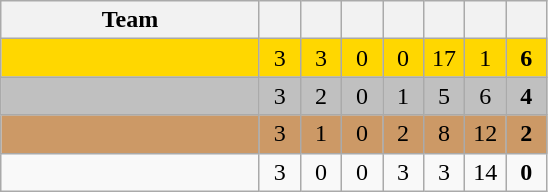<table class="wikitable" style="text-align:center;">
<tr>
<th width=165>Team</th>
<th width=20></th>
<th width=20></th>
<th width=20></th>
<th width=20></th>
<th width=20></th>
<th width=20></th>
<th width=20></th>
</tr>
<tr style="background:gold;">
<td align="left"></td>
<td>3</td>
<td>3</td>
<td>0</td>
<td>0</td>
<td>17</td>
<td>1</td>
<td><strong>6</strong></td>
</tr>
<tr style="background:silver;">
<td align="left"></td>
<td>3</td>
<td>2</td>
<td>0</td>
<td>1</td>
<td>5</td>
<td>6</td>
<td><strong>4</strong></td>
</tr>
<tr style="background:#c96;">
<td align="left"></td>
<td>3</td>
<td>1</td>
<td>0</td>
<td>2</td>
<td>8</td>
<td>12</td>
<td><strong>2</strong></td>
</tr>
<tr>
<td align="left"></td>
<td>3</td>
<td>0</td>
<td>0</td>
<td>3</td>
<td>3</td>
<td>14</td>
<td><strong>0</strong></td>
</tr>
</table>
